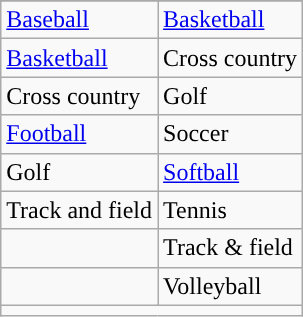<table class="wikitable" style= " ">
<tr>
</tr>
<tr>
<td><a href='#'>Baseball</a></td>
<td><a href='#'>Basketball</a></td>
</tr>
<tr>
<td><a href='#'>Basketball</a></td>
<td>Cross country</td>
</tr>
<tr>
<td>Cross country</td>
<td>Golf</td>
</tr>
<tr>
<td><a href='#'>Football</a></td>
<td>Soccer</td>
</tr>
<tr>
<td>Golf</td>
<td><a href='#'>Softball</a></td>
</tr>
<tr>
<td>Track and field</td>
<td>Tennis</td>
</tr>
<tr>
<td></td>
<td>Track & field</td>
</tr>
<tr>
<td></td>
<td>Volleyball</td>
</tr>
<tr>
<td colspan="2"></td>
</tr>
</table>
